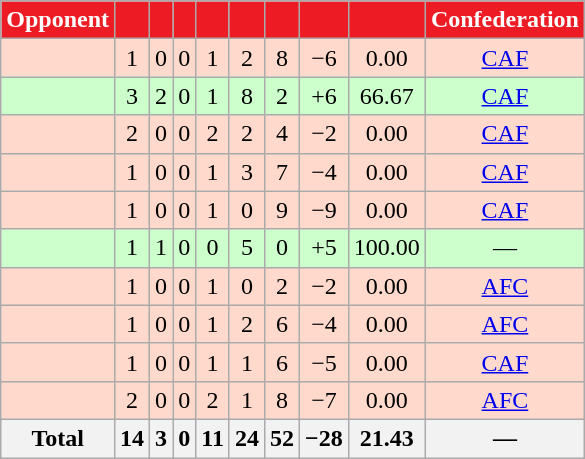<table class="wikitable sortable" style="text-align:center;">
<tr style="color:white">
<th style="background-color:#ED1C24;color:white">Opponent</th>
<th style="background-color:#ED1C24;"></th>
<th style="background-color:#ED1C24;"></th>
<th style="background-color:#ED1C24;"></th>
<th style="background-color:#ED1C24;"></th>
<th style="background-color:#ED1C24;"></th>
<th style="background-color:#ED1C24;"></th>
<th style="background-color:#ED1C24;"></th>
<th style="background-color:#ED1C24;"></th>
<th style="background-color:#ED1C24;color:white">Confederation</th>
</tr>
<tr bgcolor=FFDACC>
<td style="text-align:left;"></td>
<td>1</td>
<td>0</td>
<td>0</td>
<td>1</td>
<td>2</td>
<td>8</td>
<td>−6</td>
<td>0.00</td>
<td><a href='#'>CAF</a></td>
</tr>
<tr bgcolor=CCFFCC>
<td style="text-align:left;"></td>
<td>3</td>
<td>2</td>
<td>0</td>
<td>1</td>
<td>8</td>
<td>2</td>
<td>+6</td>
<td>66.67</td>
<td><a href='#'>CAF</a></td>
</tr>
<tr bgcolor=FFDACC>
<td style="text-align:left;"></td>
<td>2</td>
<td>0</td>
<td>0</td>
<td>2</td>
<td>2</td>
<td>4</td>
<td>−2</td>
<td>0.00</td>
<td><a href='#'>CAF</a></td>
</tr>
<tr bgcolor=FFDACC>
<td style="text-align:left;"></td>
<td>1</td>
<td>0</td>
<td>0</td>
<td>1</td>
<td>3</td>
<td>7</td>
<td>−4</td>
<td>0.00</td>
<td><a href='#'>CAF</a></td>
</tr>
<tr bgcolor=FFDACC>
<td style="text-align:left;"></td>
<td>1</td>
<td>0</td>
<td>0</td>
<td>1</td>
<td>0</td>
<td>9</td>
<td>−9</td>
<td>0.00</td>
<td><a href='#'>CAF</a></td>
</tr>
<tr bgcolor=CCFFCC>
<td style="text-align:left;"></td>
<td>1</td>
<td>1</td>
<td>0</td>
<td>0</td>
<td>5</td>
<td>0</td>
<td>+5</td>
<td>100.00</td>
<td>—</td>
</tr>
<tr bgcolor=FFDACC>
<td style="text-align:left;"></td>
<td>1</td>
<td>0</td>
<td>0</td>
<td>1</td>
<td>0</td>
<td>2</td>
<td>−2</td>
<td>0.00</td>
<td><a href='#'>AFC</a></td>
</tr>
<tr bgcolor=FFDACC>
<td style="text-align:left;"></td>
<td>1</td>
<td>0</td>
<td>0</td>
<td>1</td>
<td>2</td>
<td>6</td>
<td>−4</td>
<td>0.00</td>
<td><a href='#'>AFC</a></td>
</tr>
<tr bgcolor=FFDACC>
<td style="text-align:left;"></td>
<td>1</td>
<td>0</td>
<td>0</td>
<td>1</td>
<td>1</td>
<td>6</td>
<td>−5</td>
<td>0.00</td>
<td><a href='#'>CAF</a></td>
</tr>
<tr bgcolor=FFDACC>
<td style="text-align:left;"></td>
<td>2</td>
<td>0</td>
<td>0</td>
<td>2</td>
<td>1</td>
<td>8</td>
<td>−7</td>
<td>0.00</td>
<td><a href='#'>AFC</a></td>
</tr>
<tr>
<th>Total</th>
<th>14</th>
<th>3</th>
<th>0</th>
<th>11</th>
<th>24</th>
<th>52</th>
<th>−28</th>
<th>21.43</th>
<th>—</th>
</tr>
</table>
